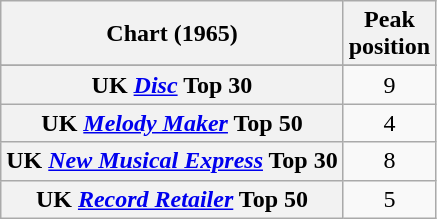<table class="wikitable sortable plainrowheaders" style="text-align:center">
<tr>
<th>Chart (1965)</th>
<th>Peak<br>position</th>
</tr>
<tr>
</tr>
<tr>
</tr>
<tr>
<th scope="row">UK <em><a href='#'>Disc</a></em> Top 30</th>
<td>9</td>
</tr>
<tr>
<th scope="row">UK <em><a href='#'>Melody Maker</a></em> Top 50</th>
<td>4</td>
</tr>
<tr>
<th scope="row">UK <em><a href='#'>New Musical Express</a></em> Top 30</th>
<td>8</td>
</tr>
<tr>
<th scope="row">UK <em><a href='#'>Record Retailer</a></em> Top 50</th>
<td>5</td>
</tr>
</table>
